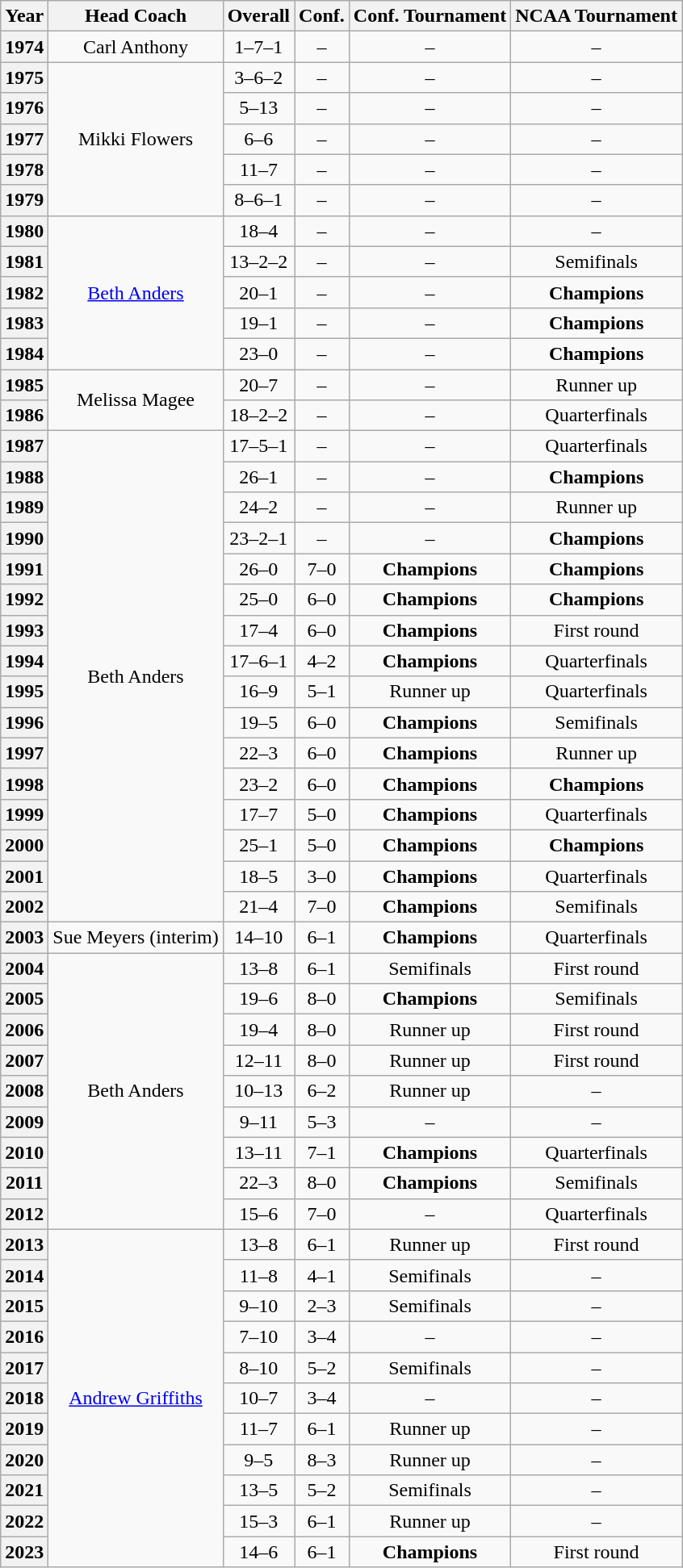<table class="wikitable" style="text-align: center;">
<tr>
<th>Year</th>
<th>Head Coach</th>
<th>Overall</th>
<th>Conf.</th>
<th>Conf. Tournament</th>
<th>NCAA Tournament</th>
</tr>
<tr>
<th>1974</th>
<td>Carl Anthony</td>
<td>1–7–1</td>
<td>–</td>
<td>–</td>
<td>–</td>
</tr>
<tr>
<th>1975</th>
<td rowspan="5">Mikki Flowers</td>
<td>3–6–2</td>
<td>–</td>
<td>–</td>
<td>–</td>
</tr>
<tr>
<th>1976</th>
<td>5–13</td>
<td>–</td>
<td>–</td>
<td>–</td>
</tr>
<tr>
<th>1977</th>
<td>6–6</td>
<td>–</td>
<td>–</td>
<td>–</td>
</tr>
<tr>
<th>1978</th>
<td>11–7</td>
<td>–</td>
<td>–</td>
<td>–</td>
</tr>
<tr>
<th>1979</th>
<td>8–6–1</td>
<td>–</td>
<td>–</td>
<td>–</td>
</tr>
<tr>
<th>1980</th>
<td rowspan="5"><a href='#'>Beth Anders</a></td>
<td>18–4</td>
<td>–</td>
<td>–</td>
<td>–</td>
</tr>
<tr>
<th>1981</th>
<td>13–2–2</td>
<td>–</td>
<td>–</td>
<td>Semifinals</td>
</tr>
<tr>
<th>1982</th>
<td>20–1</td>
<td>–</td>
<td>–</td>
<td><strong>Champions</strong></td>
</tr>
<tr>
<th>1983</th>
<td>19–1</td>
<td>–</td>
<td>–</td>
<td><strong>Champions</strong></td>
</tr>
<tr>
<th>1984</th>
<td>23–0</td>
<td>–</td>
<td>–</td>
<td><strong>Champions</strong></td>
</tr>
<tr>
<th>1985</th>
<td rowspan="2">Melissa Magee</td>
<td>20–7</td>
<td>–</td>
<td>–</td>
<td>Runner up</td>
</tr>
<tr>
<th>1986</th>
<td>18–2–2</td>
<td>–</td>
<td>–</td>
<td>Quarterfinals</td>
</tr>
<tr>
<th>1987</th>
<td rowspan="16">Beth Anders</td>
<td>17–5–1</td>
<td>–</td>
<td>–</td>
<td>Quarterfinals</td>
</tr>
<tr>
<th>1988</th>
<td>26–1</td>
<td>–</td>
<td>–</td>
<td><strong>Champions</strong></td>
</tr>
<tr>
<th>1989</th>
<td>24–2</td>
<td>–</td>
<td>–</td>
<td>Runner up</td>
</tr>
<tr>
<th>1990</th>
<td>23–2–1</td>
<td>–</td>
<td>–</td>
<td><strong>Champions</strong></td>
</tr>
<tr>
<th>1991</th>
<td>26–0</td>
<td>7–0</td>
<td><strong>Champions</strong></td>
<td><strong>Champions</strong></td>
</tr>
<tr>
<th>1992</th>
<td>25–0</td>
<td>6–0</td>
<td><strong>Champions</strong></td>
<td><strong>Champions</strong></td>
</tr>
<tr>
<th>1993</th>
<td>17–4</td>
<td>6–0</td>
<td><strong>Champions</strong></td>
<td>First round</td>
</tr>
<tr>
<th>1994</th>
<td>17–6–1</td>
<td>4–2</td>
<td><strong>Champions</strong></td>
<td>Quarterfinals</td>
</tr>
<tr>
<th>1995</th>
<td>16–9</td>
<td>5–1</td>
<td>Runner up</td>
<td>Quarterfinals</td>
</tr>
<tr>
<th>1996</th>
<td>19–5</td>
<td>6–0</td>
<td><strong>Champions</strong></td>
<td>Semifinals</td>
</tr>
<tr>
<th>1997</th>
<td>22–3</td>
<td>6–0</td>
<td><strong>Champions</strong></td>
<td>Runner up</td>
</tr>
<tr>
<th>1998</th>
<td>23–2</td>
<td>6–0</td>
<td><strong>Champions</strong></td>
<td><strong>Champions</strong></td>
</tr>
<tr>
<th>1999</th>
<td>17–7</td>
<td>5–0</td>
<td><strong>Champions</strong></td>
<td>Quarterfinals</td>
</tr>
<tr>
<th>2000</th>
<td>25–1</td>
<td>5–0</td>
<td><strong>Champions</strong></td>
<td><strong>Champions</strong></td>
</tr>
<tr>
<th>2001</th>
<td>18–5</td>
<td>3–0</td>
<td><strong>Champions</strong></td>
<td>Quarterfinals</td>
</tr>
<tr>
<th>2002</th>
<td>21–4</td>
<td>7–0</td>
<td><strong>Champions</strong></td>
<td>Semifinals</td>
</tr>
<tr>
<th>2003</th>
<td>Sue Meyers (interim)</td>
<td>14–10</td>
<td>6–1</td>
<td><strong>Champions</strong></td>
<td>Quarterfinals</td>
</tr>
<tr>
<th>2004</th>
<td rowspan="9">Beth Anders</td>
<td>13–8</td>
<td>6–1</td>
<td>Semifinals</td>
<td>First round</td>
</tr>
<tr>
<th>2005</th>
<td>19–6</td>
<td>8–0</td>
<td><strong>Champions</strong></td>
<td>Semifinals</td>
</tr>
<tr>
<th>2006</th>
<td>19–4</td>
<td>8–0</td>
<td>Runner up</td>
<td>First round</td>
</tr>
<tr>
<th>2007</th>
<td>12–11</td>
<td>8–0</td>
<td>Runner up</td>
<td>First round</td>
</tr>
<tr>
<th>2008</th>
<td>10–13</td>
<td>6–2</td>
<td>Runner up</td>
<td>–</td>
</tr>
<tr>
<th>2009</th>
<td>9–11</td>
<td>5–3</td>
<td>–</td>
<td>–</td>
</tr>
<tr>
<th>2010</th>
<td>13–11</td>
<td>7–1</td>
<td><strong>Champions</strong></td>
<td>Quarterfinals</td>
</tr>
<tr>
<th>2011</th>
<td>22–3</td>
<td>8–0</td>
<td><strong>Champions</strong></td>
<td>Semifinals</td>
</tr>
<tr>
<th>2012</th>
<td>15–6</td>
<td>7–0</td>
<td>–</td>
<td>Quarterfinals</td>
</tr>
<tr>
<th>2013</th>
<td rowspan="11"><a href='#'>Andrew Griffiths</a></td>
<td>13–8</td>
<td>6–1</td>
<td>Runner up</td>
<td>First round</td>
</tr>
<tr>
<th>2014</th>
<td>11–8</td>
<td>4–1</td>
<td>Semifinals</td>
<td>–</td>
</tr>
<tr>
<th>2015</th>
<td>9–10</td>
<td>2–3</td>
<td>Semifinals</td>
<td>–</td>
</tr>
<tr>
<th>2016</th>
<td>7–10</td>
<td>3–4</td>
<td>–</td>
<td>–</td>
</tr>
<tr>
<th>2017</th>
<td>8–10</td>
<td>5–2</td>
<td>Semifinals</td>
<td>–</td>
</tr>
<tr>
<th>2018</th>
<td>10–7</td>
<td>3–4</td>
<td>–</td>
<td>–</td>
</tr>
<tr>
<th>2019</th>
<td>11–7</td>
<td>6–1</td>
<td>Runner up</td>
<td>–</td>
</tr>
<tr>
<th>2020</th>
<td>9–5</td>
<td>8–3</td>
<td>Runner up</td>
<td>–</td>
</tr>
<tr>
<th>2021</th>
<td>13–5</td>
<td>5–2</td>
<td>Semifinals</td>
<td>–</td>
</tr>
<tr>
<th>2022</th>
<td>15–3</td>
<td>6–1</td>
<td>Runner up</td>
<td>–</td>
</tr>
<tr>
<th>2023</th>
<td>14–6</td>
<td>6–1</td>
<td><strong>Champions</strong></td>
<td>First round</td>
</tr>
</table>
